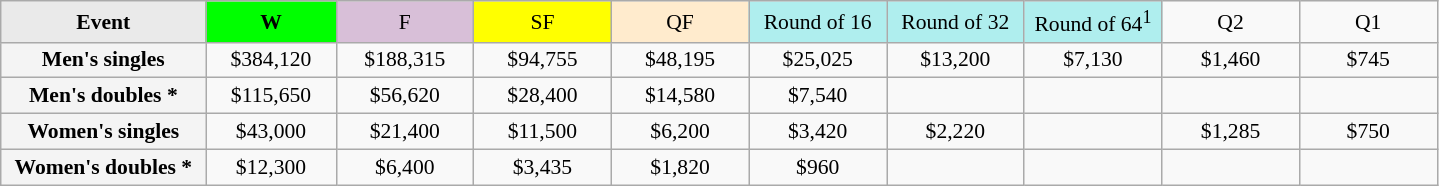<table class=wikitable style=font-size:90%;text-align:center>
<tr>
<td style="width:130px; background:#eaeaea;"><strong>Event</strong></td>
<td style="width:80px; background:lime;"><strong>W</strong></td>
<td style="width:85px; background:thistle;">F</td>
<td style="width:85px; background:#ff0;">SF</td>
<td style="width:85px; background:#ffebcd;">QF</td>
<td style="width:85px; background:#afeeee;">Round of 16</td>
<td style="width:85px; background:#afeeee;">Round of 32</td>
<td style="width:85px; background:#afeeee;">Round of 64<sup>1</sup></td>
<td width=85>Q2</td>
<td width=85>Q1</td>
</tr>
<tr>
<td style="background:#f4f4f4;"><strong>Men's singles</strong></td>
<td>$384,120</td>
<td>$188,315</td>
<td>$94,755</td>
<td>$48,195</td>
<td>$25,025</td>
<td>$13,200</td>
<td>$7,130</td>
<td>$1,460</td>
<td>$745</td>
</tr>
<tr>
<td style="background:#f4f4f4;"><strong>Men's doubles *</strong></td>
<td>$115,650</td>
<td>$56,620</td>
<td>$28,400</td>
<td>$14,580</td>
<td>$7,540</td>
<td></td>
<td></td>
<td></td>
<td></td>
</tr>
<tr>
<td style="background:#f4f4f4;"><strong>Women's singles</strong></td>
<td>$43,000</td>
<td>$21,400</td>
<td>$11,500</td>
<td>$6,200</td>
<td>$3,420</td>
<td>$2,220</td>
<td></td>
<td>$1,285</td>
<td>$750</td>
</tr>
<tr>
<td style="background:#f4f4f4;"><strong>Women's doubles *</strong></td>
<td>$12,300</td>
<td>$6,400</td>
<td>$3,435</td>
<td>$1,820</td>
<td>$960</td>
<td></td>
<td></td>
<td></td>
<td></td>
</tr>
</table>
